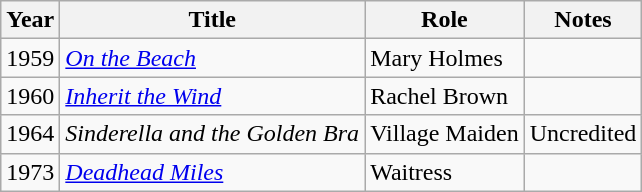<table class="wikitable">
<tr>
<th>Year</th>
<th>Title</th>
<th>Role</th>
<th>Notes</th>
</tr>
<tr>
<td>1959</td>
<td><em><a href='#'>On the Beach</a></em></td>
<td>Mary Holmes</td>
<td></td>
</tr>
<tr>
<td>1960</td>
<td><em><a href='#'>Inherit the Wind</a></em></td>
<td>Rachel Brown</td>
<td></td>
</tr>
<tr>
<td>1964</td>
<td><em>Sinderella and the Golden Bra</em></td>
<td>Village Maiden</td>
<td>Uncredited</td>
</tr>
<tr>
<td>1973</td>
<td><em><a href='#'>Deadhead Miles</a></em></td>
<td>Waitress</td>
<td></td>
</tr>
</table>
